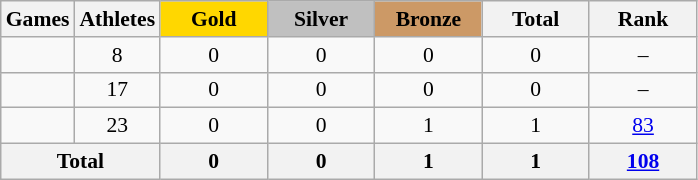<table class="wikitable sortable" style="text-align:center; font-size:90%;">
<tr>
<th>Games</th>
<th>Athletes</th>
<th style="background:gold; width:4.5em; font-weight:bold;">Gold</th>
<th style="background:silver; width:4.5em; font-weight:bold;">Silver</th>
<th style="background:#cc9966; width:4.5em; font-weight:bold;">Bronze</th>
<th style="width:4.5em; font-weight:bold;">Total</th>
<th style="width:4.5em; font-weight:bold;">Rank</th>
</tr>
<tr>
<td align=left></td>
<td>8</td>
<td>0</td>
<td>0</td>
<td>0</td>
<td>0</td>
<td>–</td>
</tr>
<tr>
<td align=left></td>
<td>17</td>
<td>0</td>
<td>0</td>
<td>0</td>
<td>0</td>
<td>–</td>
</tr>
<tr>
<td align=left></td>
<td>23</td>
<td>0</td>
<td>0</td>
<td>1</td>
<td>1</td>
<td><a href='#'>83</a></td>
</tr>
<tr>
<th colspan=2>Total</th>
<th>0</th>
<th>0</th>
<th>1</th>
<th>1</th>
<th><a href='#'>108</a></th>
</tr>
</table>
